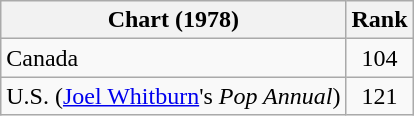<table class="wikitable">
<tr>
<th align="left">Chart (1978)</th>
<th style="text-align:center;">Rank</th>
</tr>
<tr>
<td>Canada </td>
<td style="text-align:center;">104</td>
</tr>
<tr>
<td>U.S. (<a href='#'>Joel Whitburn</a>'s <em>Pop Annual</em>)</td>
<td style="text-align:center;">121</td>
</tr>
</table>
